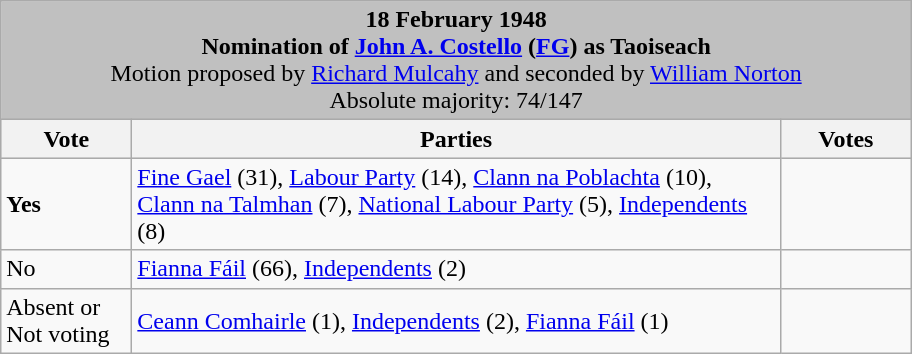<table class="wikitable">
<tr>
<td colspan="3" bgcolor="#C0C0C0" align=center><strong>18 February 1948<br>Nomination of <a href='#'>John A. Costello</a> (<a href='#'>FG</a>) as Taoiseach</strong><br>Motion proposed by <a href='#'>Richard Mulcahy</a> and seconded by <a href='#'>William Norton</a><br>Absolute majority: 74/147</td>
</tr>
<tr bgcolor="#D8D8D8">
<th width=80px>Vote</th>
<th width=425px>Parties</th>
<th width=80px align="center">Votes</th>
</tr>
<tr>
<td> <strong>Yes</strong></td>
<td><a href='#'>Fine Gael</a> (31), <a href='#'>Labour Party</a> (14), <a href='#'>Clann na Poblachta</a> (10), <a href='#'>Clann na Talmhan</a> (7), <a href='#'>National Labour Party</a> (5), <a href='#'>Independents</a> (8)</td>
<td></td>
</tr>
<tr>
<td>No</td>
<td><a href='#'>Fianna Fáil</a> (66), <a href='#'>Independents</a> (2)</td>
<td></td>
</tr>
<tr>
<td>Absent or<br>Not voting</td>
<td><a href='#'>Ceann Comhairle</a> (1), <a href='#'>Independents</a> (2), <a href='#'>Fianna Fáil</a> (1)</td>
<td></td>
</tr>
</table>
